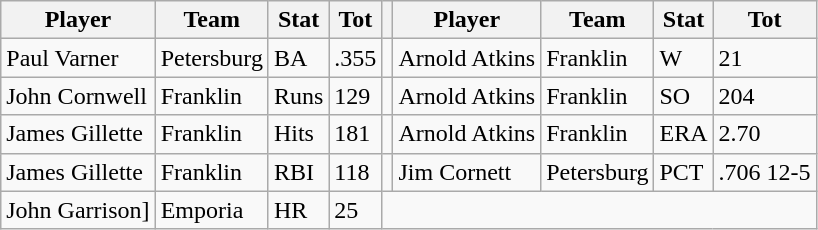<table class="wikitable">
<tr>
<th>Player</th>
<th>Team</th>
<th>Stat</th>
<th>Tot</th>
<th></th>
<th>Player</th>
<th>Team</th>
<th>Stat</th>
<th>Tot</th>
</tr>
<tr>
<td>Paul Varner</td>
<td>Petersburg</td>
<td>BA</td>
<td>.355</td>
<td></td>
<td>Arnold Atkins</td>
<td>Franklin</td>
<td>W</td>
<td>21</td>
</tr>
<tr>
<td>John Cornwell</td>
<td>Franklin</td>
<td>Runs</td>
<td>129</td>
<td></td>
<td>Arnold Atkins</td>
<td>Franklin</td>
<td>SO</td>
<td>204</td>
</tr>
<tr>
<td>James Gillette</td>
<td>Franklin</td>
<td>Hits</td>
<td>181</td>
<td></td>
<td>Arnold Atkins</td>
<td>Franklin</td>
<td>ERA</td>
<td>2.70</td>
</tr>
<tr>
<td>James Gillette</td>
<td>Franklin</td>
<td>RBI</td>
<td>118</td>
<td></td>
<td>Jim Cornett</td>
<td>Petersburg</td>
<td>PCT</td>
<td>.706 12-5</td>
</tr>
<tr>
<td>John Garrison]</td>
<td>Emporia</td>
<td>HR</td>
<td>25</td>
</tr>
</table>
